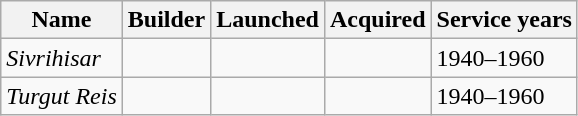<table class="wikitable">
<tr>
<th>Name</th>
<th>Builder</th>
<th>Launched</th>
<th>Acquired</th>
<th>Service years</th>
</tr>
<tr>
<td><em>Sivrihisar</em></td>
<td></td>
<td></td>
<td></td>
<td>1940–1960</td>
</tr>
<tr>
<td><em>Turgut Reis</em></td>
<td></td>
<td></td>
<td></td>
<td>1940–1960</td>
</tr>
</table>
